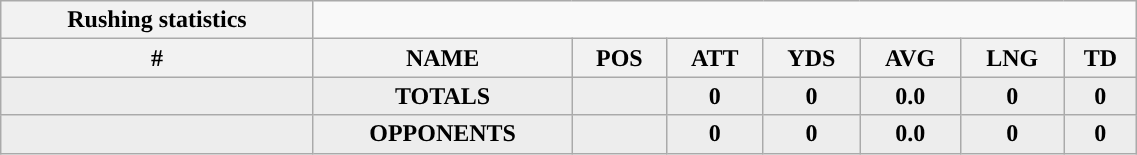<table style="width:60%; text-align:center;" class="wikitable collapsible collapsed">
<tr>
<th style="text-align:center; ">Rushing statistics</th>
</tr>
<tr>
<th>#</th>
<th>NAME</th>
<th>POS</th>
<th>ATT</th>
<th>YDS</th>
<th>AVG</th>
<th>LNG</th>
<th>TD</th>
</tr>
<tr style="background-color:#ededed;">
<td></td>
<td><strong>TOTALS</strong></td>
<td></td>
<td><strong>0</strong></td>
<td><strong>0</strong></td>
<td><strong>0.0</strong></td>
<td><strong>0</strong></td>
<td><strong>0</strong></td>
</tr>
<tr style="background-color:#ededed;">
<td></td>
<td><strong>OPPONENTS</strong></td>
<td></td>
<td><strong>0</strong></td>
<td><strong>0</strong></td>
<td><strong>0.0</strong></td>
<td><strong>0</strong></td>
<td><strong>0</strong></td>
</tr>
</table>
